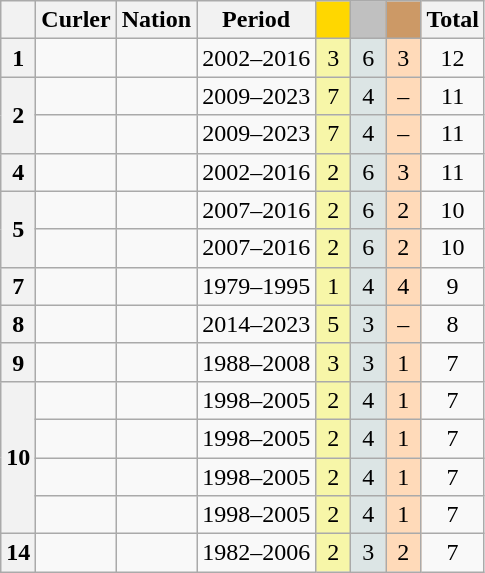<table class="wikitable sortable" style="text-align:center">
<tr>
<th scope="col"></th>
<th scope="col">Curler</th>
<th scope="col">Nation</th>
<th scope="col">Period</th>
<th scope="col" style="width:1em; background-color:gold"></th>
<th scope="col" style="width:1em;background-color:silver"></th>
<th scope="col" style="width:1em;background-color:#CC9966"></th>
<th scope="col">Total</th>
</tr>
<tr>
<th scope="row">1</th>
<td align="left"></td>
<td align="left"></td>
<td>2002–2016</td>
<td bgcolor="#F7F6A8">3</td>
<td bgcolor="#DCE5E5">6</td>
<td bgcolor="#FFDAB9">3</td>
<td>12</td>
</tr>
<tr>
<th scope="row" rowspan="2">2</th>
<td align="left"></td>
<td align="left"></td>
<td>2009–2023</td>
<td bgcolor="#F7F6A8">7</td>
<td bgcolor="#DCE5E5">4</td>
<td bgcolor="#FFDAB9">–</td>
<td>11</td>
</tr>
<tr>
<td align="left"></td>
<td align="left"></td>
<td>2009–2023</td>
<td bgcolor="#F7F6A8">7</td>
<td bgcolor="#DCE5E5">4</td>
<td bgcolor="#FFDAB9">–</td>
<td>11</td>
</tr>
<tr>
<th scope="row">4</th>
<td align="left"></td>
<td align="left"></td>
<td>2002–2016</td>
<td bgcolor="#F7F6A8">2</td>
<td bgcolor="#DCE5E5">6</td>
<td bgcolor="#FFDAB9">3</td>
<td>11</td>
</tr>
<tr>
<th scope="row" rowspan="2">5</th>
<td align="left"></td>
<td align="left"></td>
<td>2007–2016</td>
<td bgcolor="#F7F6A8">2</td>
<td bgcolor="#DCE5E5">6</td>
<td bgcolor="#FFDAB9">2</td>
<td>10</td>
</tr>
<tr>
<td align="left"></td>
<td align="left"></td>
<td>2007–2016</td>
<td bgcolor="#F7F6A8">2</td>
<td bgcolor="#DCE5E5">6</td>
<td bgcolor="#FFDAB9">2</td>
<td>10</td>
</tr>
<tr>
<th scope="row">7</th>
<td align="left"></td>
<td align="left"></td>
<td>1979–1995</td>
<td bgcolor="#F7F6A8">1</td>
<td bgcolor="#DCE5E5">4</td>
<td bgcolor="#FFDAB9">4</td>
<td>9</td>
</tr>
<tr>
<th scope="row">8</th>
<td align="left"></td>
<td align="left"></td>
<td>2014–2023</td>
<td bgcolor="#F7F6A8">5</td>
<td bgcolor="#DCE5E5">3</td>
<td bgcolor="#FFDAB9">–</td>
<td>8</td>
</tr>
<tr>
<th scope="row">9</th>
<td align="left"></td>
<td align="left"></td>
<td>1988–2008</td>
<td bgcolor="#F7F6A8">3</td>
<td bgcolor="#DCE5E5">3</td>
<td bgcolor="#FFDAB9">1</td>
<td>7</td>
</tr>
<tr>
<th scope="row" rowspan="4">10</th>
<td align="left"></td>
<td align="left"></td>
<td>1998–2005</td>
<td bgcolor="#F7F6A8">2</td>
<td bgcolor="#DCE5E5">4</td>
<td bgcolor="#FFDAB9">1</td>
<td>7</td>
</tr>
<tr>
<td align="left"></td>
<td align="left"></td>
<td>1998–2005</td>
<td bgcolor="#F7F6A8">2</td>
<td bgcolor="#DCE5E5">4</td>
<td bgcolor="#FFDAB9">1</td>
<td>7</td>
</tr>
<tr>
<td align="left"></td>
<td align="left"></td>
<td>1998–2005</td>
<td bgcolor="#F7F6A8">2</td>
<td bgcolor="#DCE5E5">4</td>
<td bgcolor="#FFDAB9">1</td>
<td>7</td>
</tr>
<tr>
<td align="left"></td>
<td align="left"></td>
<td>1998–2005</td>
<td bgcolor="#F7F6A8">2</td>
<td bgcolor="#DCE5E5">4</td>
<td bgcolor="#FFDAB9">1</td>
<td>7</td>
</tr>
<tr>
<th scope="row">14</th>
<td align="left"></td>
<td align="left"></td>
<td>1982–2006</td>
<td bgcolor="#F7F6A8">2</td>
<td bgcolor="#DCE5E5">3</td>
<td bgcolor="#FFDAB9">2</td>
<td>7</td>
</tr>
</table>
